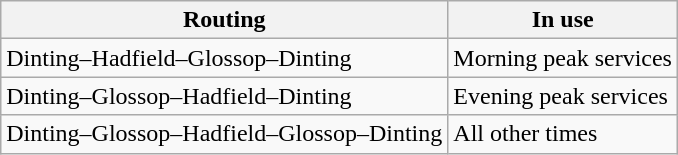<table class="wikitable" border="1">
<tr>
<th>Routing</th>
<th>In use</th>
</tr>
<tr>
<td>Dinting–Hadfield–Glossop–Dinting</td>
<td>Morning peak services</td>
</tr>
<tr>
<td>Dinting–Glossop–Hadfield–Dinting</td>
<td>Evening peak services</td>
</tr>
<tr>
<td>Dinting–Glossop–Hadfield–Glossop–Dinting</td>
<td>All other times</td>
</tr>
</table>
